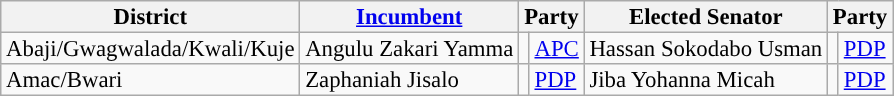<table class="sortable wikitable" style="font-size:95%;line-height:14px;">
<tr>
<th class="unsortable">District</th>
<th class="unsortable"><a href='#'>Incumbent</a></th>
<th colspan="2">Party</th>
<th class="unsortable">Elected Senator</th>
<th colspan="2">Party</th>
</tr>
<tr>
<td>Abaji/Gwagwalada/Kwali/Kuje</td>
<td>Angulu Zakari Yamma</td>
<td style="background:"></td>
<td><a href='#'>APC</a></td>
<td>Hassan Sokodabo Usman</td>
<td style="background:"></td>
<td><a href='#'>PDP</a></td>
</tr>
<tr>
<td>Amac/Bwari</td>
<td>Zaphaniah Jisalo</td>
<td style="background:"></td>
<td><a href='#'>PDP</a></td>
<td>Jiba Yohanna Micah</td>
<td style="background:"></td>
<td><a href='#'>PDP</a></td>
</tr>
</table>
